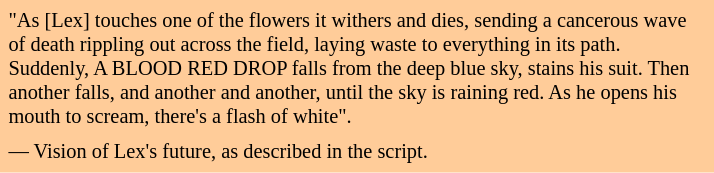<table class="toccolours" style="float: left; margin-left: 1em; margin-right: 2em; font-size: 85%; background:#FFCC99; color:black; width:35em; max-width: 40%;" cellspacing="5">
<tr>
<td style="text-align: left;">"As [Lex] touches one of the flowers it withers and dies, sending a cancerous wave of death rippling out across the field, laying waste to everything in its path. Suddenly, A BLOOD RED DROP falls from the deep blue sky, stains his suit. Then another falls, and another and another, until the sky is raining red. As he opens his mouth to scream, there's a flash of white".</td>
</tr>
<tr>
<td style="text-align: left;">— Vision of Lex's future, as described in the script.</td>
</tr>
</table>
